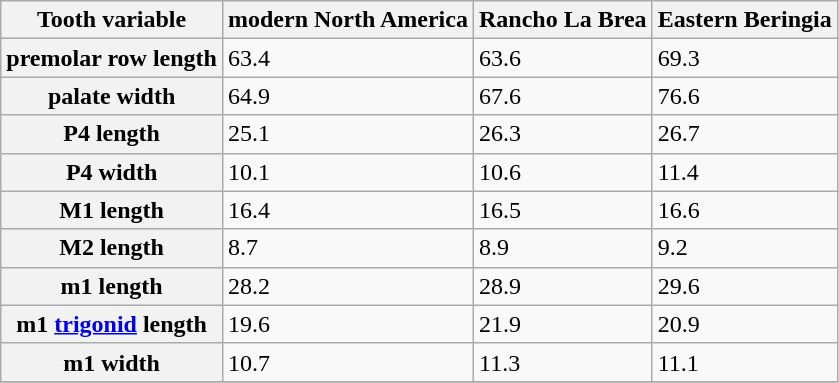<table class="wikitable">
<tr>
<th scope="col">Tooth variable</th>
<th scope="col">modern North America</th>
<th scope="col">Rancho La Brea</th>
<th scope="col">Eastern Beringia</th>
</tr>
<tr>
<th scope="row">premolar row length</th>
<td>63.4</td>
<td>63.6</td>
<td>69.3</td>
</tr>
<tr>
<th scope="row">palate width</th>
<td>64.9</td>
<td>67.6</td>
<td>76.6</td>
</tr>
<tr>
<th scope="row">P4 length</th>
<td>25.1</td>
<td>26.3</td>
<td>26.7</td>
</tr>
<tr>
<th scope="row">P4 width</th>
<td>10.1</td>
<td>10.6</td>
<td>11.4</td>
</tr>
<tr>
<th scope="row">M1 length</th>
<td>16.4</td>
<td>16.5</td>
<td>16.6</td>
</tr>
<tr>
<th scope="row">M2 length</th>
<td>8.7</td>
<td>8.9</td>
<td>9.2</td>
</tr>
<tr>
<th scope="row">m1 length</th>
<td>28.2</td>
<td>28.9</td>
<td>29.6</td>
</tr>
<tr>
<th scope="row">m1 <a href='#'>trigonid</a> length</th>
<td>19.6</td>
<td>21.9</td>
<td>20.9</td>
</tr>
<tr>
<th scope="row">m1 width</th>
<td>10.7</td>
<td>11.3</td>
<td>11.1</td>
</tr>
<tr>
</tr>
</table>
